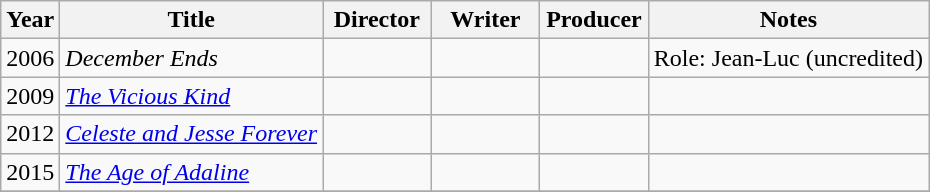<table class="wikitable">
<tr>
<th>Year</th>
<th>Title</th>
<th width=65>Director</th>
<th width=65>Writer</th>
<th width=65>Producer</th>
<th>Notes</th>
</tr>
<tr>
<td>2006</td>
<td><em>December Ends</em></td>
<td></td>
<td></td>
<td></td>
<td>Role: Jean-Luc (uncredited)</td>
</tr>
<tr>
<td>2009</td>
<td><em><a href='#'>The Vicious Kind</a></em></td>
<td></td>
<td></td>
<td></td>
<td></td>
</tr>
<tr>
<td>2012</td>
<td><em><a href='#'>Celeste and Jesse Forever</a></em></td>
<td></td>
<td></td>
<td></td>
<td></td>
</tr>
<tr>
<td>2015</td>
<td><em><a href='#'>The Age of Adaline</a></em></td>
<td></td>
<td></td>
<td></td>
<td></td>
</tr>
<tr>
</tr>
</table>
